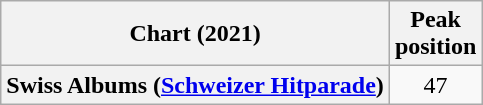<table class="wikitable plainrowheaders">
<tr>
<th scope="col">Chart (2021)</th>
<th scope="col">Peak<br>position</th>
</tr>
<tr>
<th scope="row">Swiss Albums (<a href='#'>Schweizer Hitparade</a>)</th>
<td align=center>47</td>
</tr>
</table>
